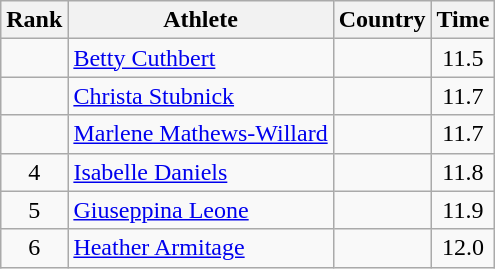<table class="wikitable sortable" style="text-align:center">
<tr>
<th>Rank</th>
<th>Athlete</th>
<th>Country</th>
<th>Time</th>
</tr>
<tr>
<td></td>
<td align="left"><a href='#'>Betty Cuthbert</a></td>
<td align="left"></td>
<td>11.5</td>
</tr>
<tr>
<td></td>
<td align="left"><a href='#'>Christa Stubnick</a></td>
<td align="left"></td>
<td>11.7</td>
</tr>
<tr>
<td></td>
<td align="left"><a href='#'>Marlene Mathews-Willard</a></td>
<td align="left"></td>
<td>11.7</td>
</tr>
<tr>
<td>4</td>
<td align="left"><a href='#'>Isabelle Daniels</a></td>
<td align="left"></td>
<td>11.8</td>
</tr>
<tr>
<td>5</td>
<td align="left"><a href='#'>Giuseppina Leone</a></td>
<td align="left"></td>
<td>11.9</td>
</tr>
<tr>
<td>6</td>
<td align="left"><a href='#'>Heather Armitage</a></td>
<td align="left"></td>
<td>12.0</td>
</tr>
</table>
